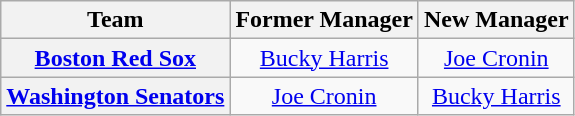<table class="wikitable plainrowheaders" style="text-align:center;">
<tr>
<th>Team</th>
<th>Former Manager</th>
<th>New Manager</th>
</tr>
<tr>
<th scope="row" style="text-align:center;"><a href='#'>Boston Red Sox</a></th>
<td><a href='#'>Bucky Harris</a></td>
<td><a href='#'>Joe Cronin</a></td>
</tr>
<tr>
<th scope="row" style="text-align:center;"><a href='#'>Washington Senators</a></th>
<td><a href='#'>Joe Cronin</a></td>
<td><a href='#'>Bucky Harris</a></td>
</tr>
</table>
